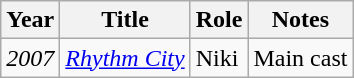<table class="wikitable sortable">
<tr>
<th>Year</th>
<th>Title</th>
<th>Role</th>
<th class="unsortable">Notes</th>
</tr>
<tr>
<td><em>2007</em></td>
<td><em><a href='#'>Rhythm City</a></em></td>
<td>Niki</td>
<td>Main cast</td>
</tr>
</table>
